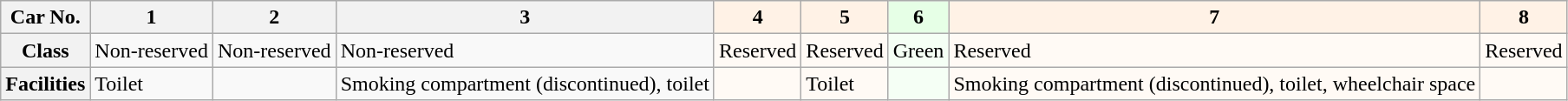<table class="wikitable">
<tr>
<th>Car No.</th>
<th>1</th>
<th>2</th>
<th>3</th>
<th style="background: #FFF2E6">4</th>
<th style="background: #FFF2E6">5</th>
<th style="background: #E6FFE6">6</th>
<th style="background: #FFF2E6">7</th>
<th style="background: #FFF2E6">8</th>
</tr>
<tr>
<th>Class</th>
<td>Non-reserved</td>
<td>Non-reserved</td>
<td>Non-reserved</td>
<td style="background: #FFFAF5">Reserved</td>
<td style="background: #FFFAF5">Reserved</td>
<td style="background: #F5FFF5">Green</td>
<td style="background: #FFFAF5">Reserved</td>
<td style="background: #FFFAF5">Reserved</td>
</tr>
<tr>
<th>Facilities</th>
<td>Toilet</td>
<td> </td>
<td>Smoking compartment (discontinued), toilet</td>
<td style="background: #FFFAF5"> </td>
<td style="background: #FFFAF5">Toilet</td>
<td style="background: #F5FFF5"> </td>
<td style="background: #FFFAF5">Smoking compartment (discontinued), toilet, wheelchair space</td>
<td style="background: #FFFAF5"> </td>
</tr>
</table>
